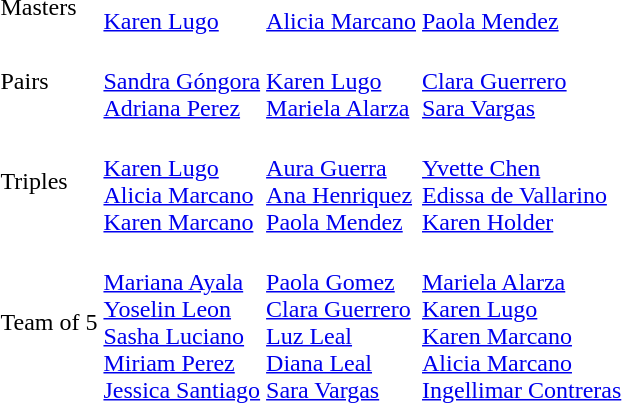<table>
<tr>
<td>Masters</td>
<td><br><a href='#'>Karen Lugo</a></td>
<td><br><a href='#'>Alicia Marcano</a></td>
<td><br><a href='#'>Paola Mendez</a></td>
</tr>
<tr>
<td>Pairs</td>
<td><br><a href='#'>Sandra Góngora</a><br><a href='#'>Adriana Perez</a></td>
<td><br><a href='#'>Karen Lugo</a><br><a href='#'>Mariela Alarza</a></td>
<td><br><a href='#'>Clara Guerrero</a><br><a href='#'>Sara Vargas</a></td>
</tr>
<tr>
<td>Triples</td>
<td><br><a href='#'>Karen Lugo</a><br><a href='#'>Alicia Marcano</a><br><a href='#'>Karen Marcano</a></td>
<td><br><a href='#'>Aura Guerra</a><br><a href='#'>Ana Henriquez</a><br><a href='#'>Paola Mendez</a></td>
<td><br><a href='#'>Yvette Chen</a><br><a href='#'>Edissa de Vallarino</a><br><a href='#'>Karen Holder</a></td>
</tr>
<tr>
<td>Team of 5</td>
<td><br><a href='#'>Mariana Ayala</a><br><a href='#'>Yoselin Leon</a><br><a href='#'>Sasha Luciano</a><br><a href='#'>Miriam Perez</a><br><a href='#'>Jessica Santiago</a></td>
<td><br><a href='#'>Paola Gomez</a><br><a href='#'>Clara Guerrero</a><br><a href='#'>Luz Leal</a><br><a href='#'>Diana Leal</a><br><a href='#'>Sara Vargas</a></td>
<td><br><a href='#'>Mariela Alarza</a><br><a href='#'>Karen Lugo</a><br><a href='#'>Karen Marcano</a><br><a href='#'>Alicia Marcano</a><br><a href='#'>Ingellimar Contreras</a></td>
</tr>
</table>
